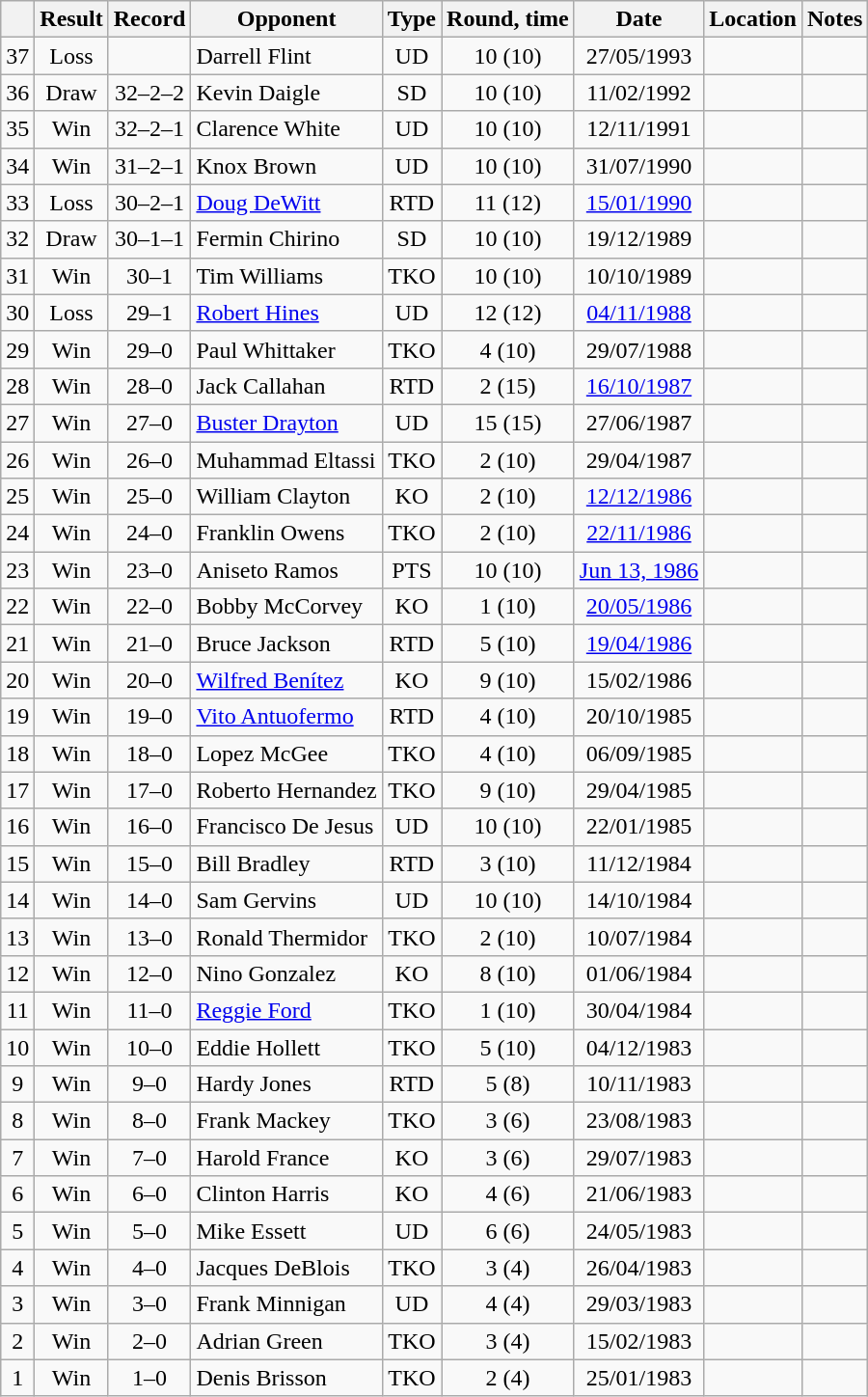<table class=wikitable style=text-align:center>
<tr>
<th></th>
<th>Result</th>
<th>Record</th>
<th>Opponent</th>
<th>Type</th>
<th>Round, time</th>
<th>Date</th>
<th>Location</th>
<th>Notes</th>
</tr>
<tr>
<td>37</td>
<td>Loss</td>
<td></td>
<td align=left>Darrell Flint</td>
<td>UD</td>
<td>10 (10)</td>
<td>27/05/1993</td>
<td align=left></td>
<td align=left></td>
</tr>
<tr>
<td>36</td>
<td>Draw</td>
<td>32–2–2</td>
<td align=left>Kevin Daigle</td>
<td>SD</td>
<td>10 (10)</td>
<td>11/02/1992</td>
<td align=left></td>
<td align=left></td>
</tr>
<tr>
<td>35</td>
<td>Win</td>
<td>32–2–1</td>
<td align=left>Clarence White</td>
<td>UD</td>
<td>10 (10)</td>
<td>12/11/1991</td>
<td align=left></td>
<td align=left></td>
</tr>
<tr>
<td>34</td>
<td>Win</td>
<td>31–2–1</td>
<td align=left>Knox Brown</td>
<td>UD</td>
<td>10 (10)</td>
<td>31/07/1990</td>
<td align=left></td>
<td align=left></td>
</tr>
<tr>
<td>33</td>
<td>Loss</td>
<td>30–2–1</td>
<td align=left><a href='#'>Doug DeWitt</a></td>
<td>RTD</td>
<td>11 (12)</td>
<td><a href='#'>15/01/1990</a></td>
<td align=left></td>
<td align=left></td>
</tr>
<tr>
<td>32</td>
<td>Draw</td>
<td>30–1–1</td>
<td align=left>Fermin Chirino</td>
<td>SD</td>
<td>10 (10)</td>
<td>19/12/1989</td>
<td align=left></td>
<td align=left></td>
</tr>
<tr>
<td>31</td>
<td>Win</td>
<td>30–1</td>
<td align=left>Tim Williams</td>
<td>TKO</td>
<td>10 (10)</td>
<td>10/10/1989</td>
<td align=left></td>
<td align=left></td>
</tr>
<tr>
<td>30</td>
<td>Loss</td>
<td>29–1</td>
<td align=left><a href='#'>Robert Hines</a></td>
<td>UD</td>
<td>12 (12)</td>
<td><a href='#'>04/11/1988</a></td>
<td align=left></td>
<td align=left></td>
</tr>
<tr>
<td>29</td>
<td>Win</td>
<td>29–0</td>
<td align=left>Paul Whittaker</td>
<td>TKO</td>
<td>4 (10)</td>
<td>29/07/1988</td>
<td align=left></td>
<td align=left></td>
</tr>
<tr>
<td>28</td>
<td>Win</td>
<td>28–0</td>
<td align=left>Jack Callahan</td>
<td>RTD</td>
<td>2 (15)</td>
<td><a href='#'>16/10/1987</a></td>
<td align=left></td>
<td align=left></td>
</tr>
<tr>
<td>27</td>
<td>Win</td>
<td>27–0</td>
<td align=left><a href='#'>Buster Drayton</a></td>
<td>UD</td>
<td>15 (15)</td>
<td>27/06/1987</td>
<td align=left></td>
<td align=left></td>
</tr>
<tr>
<td>26</td>
<td>Win</td>
<td>26–0</td>
<td align=left>Muhammad Eltassi</td>
<td>TKO</td>
<td>2 (10)</td>
<td>29/04/1987</td>
<td align=left></td>
<td align=left></td>
</tr>
<tr>
<td>25</td>
<td>Win</td>
<td>25–0</td>
<td align=left>William Clayton</td>
<td>KO</td>
<td>2 (10)</td>
<td><a href='#'>12/12/1986</a></td>
<td align=left></td>
<td align=left></td>
</tr>
<tr>
<td>24</td>
<td>Win</td>
<td>24–0</td>
<td align=left>Franklin Owens</td>
<td>TKO</td>
<td>2 (10)</td>
<td><a href='#'>22/11/1986</a></td>
<td align=left></td>
<td align=left></td>
</tr>
<tr>
<td>23</td>
<td>Win</td>
<td>23–0</td>
<td align=left>Aniseto Ramos</td>
<td>PTS</td>
<td>10 (10)</td>
<td><a href='#'>Jun 13, 1986</a></td>
<td align=left></td>
<td align=left></td>
</tr>
<tr>
<td>22</td>
<td>Win</td>
<td>22–0</td>
<td align=left>Bobby McCorvey</td>
<td>KO</td>
<td>1 (10)</td>
<td><a href='#'>20/05/1986</a></td>
<td align=left></td>
<td align=left></td>
</tr>
<tr>
<td>21</td>
<td>Win</td>
<td>21–0</td>
<td align=left>Bruce Jackson</td>
<td>RTD</td>
<td>5 (10)</td>
<td><a href='#'>19/04/1986</a></td>
<td align=left></td>
<td align=left></td>
</tr>
<tr>
<td>20</td>
<td>Win</td>
<td>20–0</td>
<td align=left><a href='#'>Wilfred Benítez</a></td>
<td>KO</td>
<td>9 (10)</td>
<td>15/02/1986</td>
<td align=left></td>
<td align=left></td>
</tr>
<tr>
<td>19</td>
<td>Win</td>
<td>19–0</td>
<td align=left><a href='#'>Vito Antuofermo</a></td>
<td>RTD</td>
<td>4 (10)</td>
<td>20/10/1985</td>
<td align=left></td>
<td align=left></td>
</tr>
<tr>
<td>18</td>
<td>Win</td>
<td>18–0</td>
<td align=left>Lopez McGee</td>
<td>TKO</td>
<td>4 (10)</td>
<td>06/09/1985</td>
<td align=left></td>
<td align=left></td>
</tr>
<tr>
<td>17</td>
<td>Win</td>
<td>17–0</td>
<td align=left>Roberto Hernandez</td>
<td>TKO</td>
<td>9 (10)</td>
<td>29/04/1985</td>
<td align=left></td>
<td align=left></td>
</tr>
<tr>
<td>16</td>
<td>Win</td>
<td>16–0</td>
<td align=left>Francisco De Jesus</td>
<td>UD</td>
<td>10 (10)</td>
<td>22/01/1985</td>
<td align=left></td>
<td align=left></td>
</tr>
<tr>
<td>15</td>
<td>Win</td>
<td>15–0</td>
<td align=left>Bill Bradley</td>
<td>RTD</td>
<td>3 (10)</td>
<td>11/12/1984</td>
<td align=left></td>
<td align=left></td>
</tr>
<tr>
<td>14</td>
<td>Win</td>
<td>14–0</td>
<td align=left>Sam Gervins</td>
<td>UD</td>
<td>10 (10)</td>
<td>14/10/1984</td>
<td align=left></td>
<td align=left></td>
</tr>
<tr>
<td>13</td>
<td>Win</td>
<td>13–0</td>
<td align=left>Ronald Thermidor</td>
<td>TKO</td>
<td>2 (10)</td>
<td>10/07/1984</td>
<td align=left></td>
<td align=left></td>
</tr>
<tr>
<td>12</td>
<td>Win</td>
<td>12–0</td>
<td align=left>Nino Gonzalez</td>
<td>KO</td>
<td>8 (10)</td>
<td>01/06/1984</td>
<td align=left></td>
<td align=left></td>
</tr>
<tr>
<td>11</td>
<td>Win</td>
<td>11–0</td>
<td align=left><a href='#'>Reggie Ford</a></td>
<td>TKO</td>
<td>1 (10)</td>
<td>30/04/1984</td>
<td align=left></td>
<td align=left></td>
</tr>
<tr>
<td>10</td>
<td>Win</td>
<td>10–0</td>
<td align=left>Eddie Hollett</td>
<td>TKO</td>
<td>5 (10)</td>
<td>04/12/1983</td>
<td align=left></td>
<td align=left></td>
</tr>
<tr>
<td>9</td>
<td>Win</td>
<td>9–0</td>
<td align=left>Hardy Jones</td>
<td>RTD</td>
<td>5 (8)</td>
<td>10/11/1983</td>
<td align=left></td>
<td align=left></td>
</tr>
<tr>
<td>8</td>
<td>Win</td>
<td>8–0</td>
<td align=left>Frank Mackey</td>
<td>TKO</td>
<td>3 (6)</td>
<td>23/08/1983</td>
<td align=left></td>
<td align=left></td>
</tr>
<tr>
<td>7</td>
<td>Win</td>
<td>7–0</td>
<td align=left>Harold France</td>
<td>KO</td>
<td>3 (6)</td>
<td>29/07/1983</td>
<td align=left></td>
<td align=left></td>
</tr>
<tr>
<td>6</td>
<td>Win</td>
<td>6–0</td>
<td align=left>Clinton Harris</td>
<td>KO</td>
<td>4 (6)</td>
<td>21/06/1983</td>
<td align=left></td>
<td align=left></td>
</tr>
<tr>
<td>5</td>
<td>Win</td>
<td>5–0</td>
<td align=left>Mike Essett</td>
<td>UD</td>
<td>6 (6)</td>
<td>24/05/1983</td>
<td align=left></td>
<td align=left></td>
</tr>
<tr>
<td>4</td>
<td>Win</td>
<td>4–0</td>
<td align=left>Jacques DeBlois</td>
<td>TKO</td>
<td>3 (4)</td>
<td>26/04/1983</td>
<td align=left></td>
<td align=left></td>
</tr>
<tr>
<td>3</td>
<td>Win</td>
<td>3–0</td>
<td align=left>Frank Minnigan</td>
<td>UD</td>
<td>4 (4)</td>
<td>29/03/1983</td>
<td align=left></td>
<td align=left></td>
</tr>
<tr>
<td>2</td>
<td>Win</td>
<td>2–0</td>
<td align=left>Adrian Green</td>
<td>TKO</td>
<td>3 (4)</td>
<td>15/02/1983</td>
<td align=left></td>
<td align=left></td>
</tr>
<tr>
<td>1</td>
<td>Win</td>
<td>1–0</td>
<td align=left>Denis Brisson</td>
<td>TKO</td>
<td>2 (4)</td>
<td>25/01/1983</td>
<td align=left></td>
<td align=left></td>
</tr>
</table>
